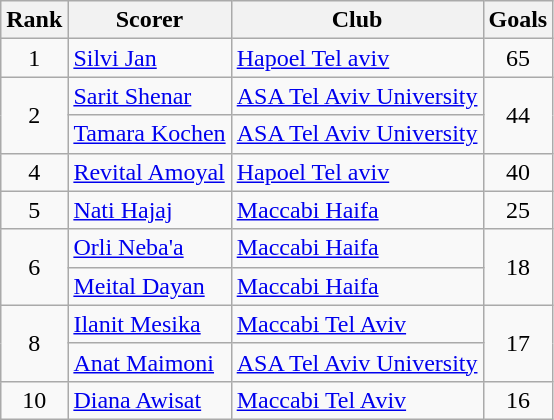<table class="wikitable" style="text-align:center">
<tr>
<th>Rank</th>
<th>Scorer</th>
<th>Club</th>
<th>Goals</th>
</tr>
<tr>
<td>1</td>
<td align="left"><a href='#'>Silvi Jan</a></td>
<td align="left"><a href='#'>Hapoel Tel aviv</a></td>
<td>65</td>
</tr>
<tr>
<td rowspan=2>2</td>
<td align="left"><a href='#'>Sarit Shenar</a></td>
<td align="left"><a href='#'>ASA Tel Aviv University</a></td>
<td rowspan=2>44</td>
</tr>
<tr>
<td align="left"><a href='#'>Tamara Kochen</a></td>
<td align="left"><a href='#'>ASA Tel Aviv University</a></td>
</tr>
<tr>
<td>4</td>
<td align="left"><a href='#'>Revital Amoyal</a></td>
<td align="left"><a href='#'>Hapoel Tel aviv</a></td>
<td>40</td>
</tr>
<tr>
<td>5</td>
<td align="left"><a href='#'>Nati Hajaj</a></td>
<td align="left"><a href='#'>Maccabi Haifa</a></td>
<td>25</td>
</tr>
<tr>
<td rowspan=2>6</td>
<td align="left"><a href='#'>Orli Neba'a</a></td>
<td align="left"><a href='#'>Maccabi Haifa</a></td>
<td rowspan=2>18</td>
</tr>
<tr>
<td align="left"><a href='#'>Meital Dayan</a></td>
<td align="left"><a href='#'>Maccabi Haifa</a></td>
</tr>
<tr>
<td rowspan=2>8</td>
<td align="left"><a href='#'>Ilanit Mesika</a></td>
<td align="left"><a href='#'>Maccabi Tel Aviv</a></td>
<td rowspan=2>17</td>
</tr>
<tr>
<td align="left"><a href='#'>Anat Maimoni</a></td>
<td align="left"><a href='#'>ASA Tel Aviv University</a></td>
</tr>
<tr>
<td>10</td>
<td align="left"><a href='#'>Diana Awisat</a></td>
<td align="left"><a href='#'>Maccabi Tel Aviv</a></td>
<td>16</td>
</tr>
</table>
